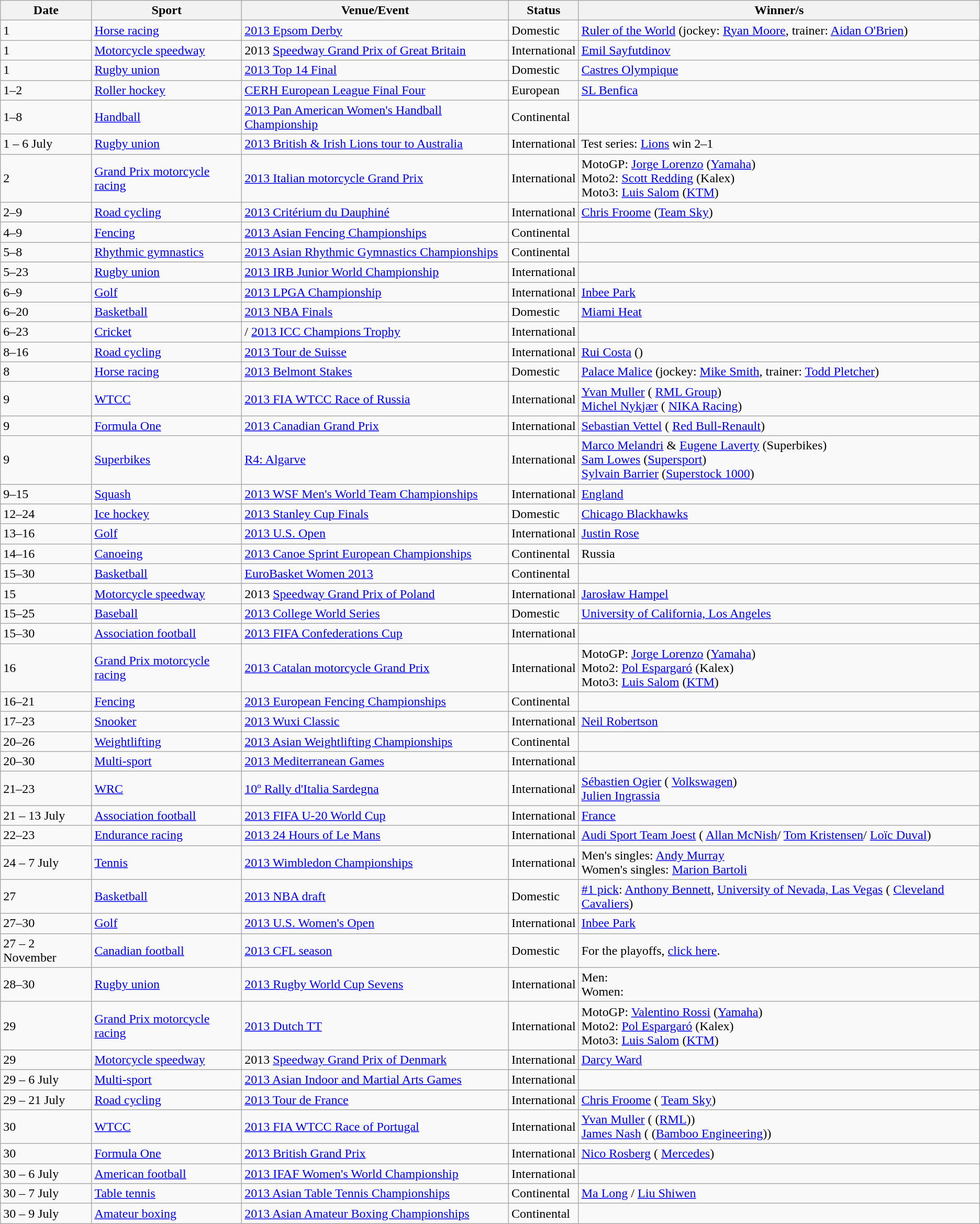<table class="wikitable sortable">
<tr>
<th>Date</th>
<th>Sport</th>
<th>Venue/Event</th>
<th>Status</th>
<th>Winner/s</th>
</tr>
<tr>
<td>1</td>
<td><a href='#'>Horse racing</a></td>
<td> <a href='#'>2013 Epsom Derby</a></td>
<td>Domestic</td>
<td> <a href='#'>Ruler of the World</a> (jockey:  <a href='#'>Ryan Moore</a>, trainer:  <a href='#'>Aidan O'Brien</a>)</td>
</tr>
<tr>
<td>1</td>
<td><a href='#'>Motorcycle speedway</a></td>
<td> 2013 <a href='#'>Speedway Grand Prix of Great Britain</a></td>
<td>International</td>
<td> <a href='#'>Emil Sayfutdinov</a></td>
</tr>
<tr>
<td>1</td>
<td><a href='#'>Rugby union</a></td>
<td> <a href='#'>2013 Top 14 Final</a></td>
<td>Domestic</td>
<td> <a href='#'>Castres Olympique</a></td>
</tr>
<tr>
<td>1–2</td>
<td><a href='#'>Roller hockey</a></td>
<td> <a href='#'>CERH European League Final Four</a></td>
<td>European</td>
<td> <a href='#'>SL Benfica</a></td>
</tr>
<tr>
<td>1–8</td>
<td><a href='#'>Handball</a></td>
<td> <a href='#'>2013 Pan American Women's Handball Championship</a></td>
<td>Continental</td>
<td></td>
</tr>
<tr>
<td>1 – 6 July</td>
<td><a href='#'>Rugby union</a></td>
<td> <a href='#'>2013 British & Irish Lions tour to Australia</a></td>
<td>International</td>
<td>Test series: <a href='#'>Lions</a> win 2–1</td>
</tr>
<tr>
<td>2</td>
<td><a href='#'>Grand Prix motorcycle racing</a></td>
<td> <a href='#'>2013 Italian motorcycle Grand Prix</a></td>
<td>International</td>
<td>MotoGP:  <a href='#'>Jorge Lorenzo</a> (<a href='#'>Yamaha</a>)<br>Moto2:  <a href='#'>Scott Redding</a> (Kalex)<br>Moto3:  <a href='#'>Luis Salom</a> (<a href='#'>KTM</a>)</td>
</tr>
<tr>
<td>2–9</td>
<td><a href='#'>Road cycling</a></td>
<td> <a href='#'>2013 Critérium du Dauphiné</a></td>
<td>International</td>
<td> <a href='#'>Chris Froome</a> (<a href='#'>Team Sky</a>)</td>
</tr>
<tr>
<td>4–9</td>
<td><a href='#'>Fencing</a></td>
<td> <a href='#'>2013 Asian Fencing Championships</a></td>
<td>Continental</td>
<td></td>
</tr>
<tr>
<td>5–8</td>
<td><a href='#'>Rhythmic gymnastics</a></td>
<td> <a href='#'>2013 Asian Rhythmic Gymnastics Championships</a></td>
<td>Continental</td>
<td></td>
</tr>
<tr>
<td>5–23</td>
<td><a href='#'>Rugby union</a></td>
<td> <a href='#'>2013 IRB Junior World Championship</a></td>
<td>International</td>
<td></td>
</tr>
<tr>
<td>6–9</td>
<td><a href='#'>Golf</a></td>
<td> <a href='#'>2013 LPGA Championship</a></td>
<td>International</td>
<td> <a href='#'>Inbee Park</a></td>
</tr>
<tr>
<td>6–20</td>
<td><a href='#'>Basketball</a></td>
<td> <a href='#'>2013 NBA Finals</a></td>
<td>Domestic</td>
<td> <a href='#'>Miami Heat</a></td>
</tr>
<tr>
<td>6–23</td>
<td><a href='#'>Cricket</a></td>
<td>/ <a href='#'>2013 ICC Champions Trophy</a></td>
<td>International</td>
<td></td>
</tr>
<tr>
<td>8–16</td>
<td><a href='#'>Road cycling</a></td>
<td> <a href='#'>2013 Tour de Suisse</a></td>
<td>International</td>
<td> <a href='#'>Rui Costa</a> ()</td>
</tr>
<tr>
<td>8</td>
<td><a href='#'>Horse racing</a></td>
<td> <a href='#'>2013 Belmont Stakes</a></td>
<td>Domestic</td>
<td> <a href='#'>Palace Malice</a> (jockey:  <a href='#'>Mike Smith</a>, trainer:  <a href='#'>Todd Pletcher</a>)</td>
</tr>
<tr>
<td>9</td>
<td><a href='#'>WTCC</a></td>
<td> <a href='#'>2013 FIA WTCC Race of Russia</a></td>
<td>International</td>
<td> <a href='#'>Yvan Muller</a> ( <a href='#'>RML Group</a>)<br> <a href='#'>Michel Nykjær</a> ( <a href='#'>NIKA Racing</a>)</td>
</tr>
<tr>
<td>9</td>
<td><a href='#'>Formula One</a></td>
<td> <a href='#'>2013 Canadian Grand Prix</a></td>
<td>International</td>
<td> <a href='#'>Sebastian Vettel</a> ( <a href='#'>Red Bull-Renault</a>)</td>
</tr>
<tr>
<td>9</td>
<td><a href='#'>Superbikes</a></td>
<td> <a href='#'>R4: Algarve</a></td>
<td>International</td>
<td> <a href='#'>Marco Melandri</a> &  <a href='#'>Eugene Laverty</a> (Superbikes)<br> <a href='#'>Sam Lowes</a> (<a href='#'>Supersport</a>)<br> <a href='#'>Sylvain Barrier</a> (<a href='#'>Superstock 1000</a>)</td>
</tr>
<tr>
<td>9–15</td>
<td><a href='#'>Squash</a></td>
<td> <a href='#'>2013 WSF Men's World Team Championships</a></td>
<td>International</td>
<td> <a href='#'>England</a></td>
</tr>
<tr>
<td>12–24</td>
<td><a href='#'>Ice hockey</a></td>
<td> <a href='#'>2013 Stanley Cup Finals</a></td>
<td>Domestic</td>
<td> <a href='#'>Chicago Blackhawks</a></td>
</tr>
<tr>
<td>13–16</td>
<td><a href='#'>Golf</a></td>
<td> <a href='#'>2013 U.S. Open</a></td>
<td>International</td>
<td> <a href='#'>Justin Rose</a></td>
</tr>
<tr>
<td>14–16</td>
<td><a href='#'>Canoeing</a></td>
<td> <a href='#'>2013 Canoe Sprint European Championships</a></td>
<td>Continental</td>
<td> Russia</td>
</tr>
<tr>
<td>15–30</td>
<td><a href='#'>Basketball</a></td>
<td> <a href='#'>EuroBasket Women 2013</a></td>
<td>Continental</td>
<td></td>
</tr>
<tr>
<td>15</td>
<td><a href='#'>Motorcycle speedway</a></td>
<td> 2013 <a href='#'>Speedway Grand Prix of Poland</a></td>
<td>International</td>
<td> <a href='#'>Jarosław Hampel</a></td>
</tr>
<tr>
<td>15–25</td>
<td><a href='#'>Baseball</a></td>
<td> <a href='#'>2013 College World Series</a></td>
<td>Domestic</td>
<td> <a href='#'>University of California, Los Angeles</a></td>
</tr>
<tr>
<td>15–30</td>
<td><a href='#'>Association football</a></td>
<td> <a href='#'>2013 FIFA Confederations Cup</a></td>
<td>International</td>
<td></td>
</tr>
<tr>
<td>16</td>
<td><a href='#'>Grand Prix motorcycle racing</a></td>
<td> <a href='#'>2013 Catalan motorcycle Grand Prix</a></td>
<td>International</td>
<td>MotoGP:  <a href='#'>Jorge Lorenzo</a> (<a href='#'>Yamaha</a>)<br>Moto2:  <a href='#'>Pol Espargaró</a> (Kalex)<br>Moto3:  <a href='#'>Luis Salom</a> (<a href='#'>KTM</a>)</td>
</tr>
<tr>
<td>16–21</td>
<td><a href='#'>Fencing</a></td>
<td> <a href='#'>2013 European Fencing Championships</a></td>
<td>Continental</td>
<td></td>
</tr>
<tr>
<td>17–23</td>
<td><a href='#'>Snooker</a></td>
<td> <a href='#'>2013 Wuxi Classic</a></td>
<td>International</td>
<td> <a href='#'>Neil Robertson</a></td>
</tr>
<tr>
<td>20–26</td>
<td><a href='#'>Weightlifting</a></td>
<td> <a href='#'>2013 Asian Weightlifting Championships</a></td>
<td>Continental</td>
<td></td>
</tr>
<tr>
<td>20–30</td>
<td><a href='#'>Multi-sport</a></td>
<td> <a href='#'>2013 Mediterranean Games</a></td>
<td>International</td>
<td></td>
</tr>
<tr>
<td>21–23</td>
<td><a href='#'>WRC</a></td>
<td> <a href='#'>10º Rally d'Italia Sardegna</a></td>
<td>International</td>
<td> <a href='#'>Sébastien Ogier</a> ( <a href='#'>Volkswagen</a>)<br> <a href='#'>Julien Ingrassia</a></td>
</tr>
<tr>
<td>21 – 13 July</td>
<td><a href='#'>Association football</a></td>
<td> <a href='#'>2013 FIFA U-20 World Cup</a></td>
<td>International</td>
<td> <a href='#'>France</a></td>
</tr>
<tr>
<td>22–23</td>
<td><a href='#'>Endurance racing</a></td>
<td> <a href='#'>2013 24 Hours of Le Mans</a></td>
<td>International</td>
<td> <a href='#'>Audi Sport Team Joest</a> ( <a href='#'>Allan McNish</a>/ <a href='#'>Tom Kristensen</a>/ <a href='#'>Loïc Duval</a>)</td>
</tr>
<tr>
<td>24 – 7 July</td>
<td><a href='#'>Tennis</a></td>
<td> <a href='#'>2013 Wimbledon Championships</a></td>
<td>International</td>
<td>Men's singles: <a href='#'>Andy Murray</a><br>Women's singles:  <a href='#'>Marion Bartoli</a></td>
</tr>
<tr>
<td>27</td>
<td><a href='#'>Basketball</a></td>
<td> <a href='#'>2013 NBA draft</a></td>
<td>Domestic</td>
<td><a href='#'>#1 pick</a>:  <a href='#'>Anthony Bennett</a>,  <a href='#'>University of Nevada, Las Vegas</a> ( <a href='#'>Cleveland Cavaliers</a>)</td>
</tr>
<tr>
<td>27–30</td>
<td><a href='#'>Golf</a></td>
<td> <a href='#'>2013 U.S. Women's Open</a></td>
<td>International</td>
<td> <a href='#'>Inbee Park</a></td>
</tr>
<tr>
<td>27 – 2 November</td>
<td><a href='#'>Canadian football</a></td>
<td> <a href='#'>2013 CFL season</a></td>
<td>Domestic</td>
<td>For the playoffs, <a href='#'>click here</a>.</td>
</tr>
<tr>
<td>28–30</td>
<td><a href='#'>Rugby union</a></td>
<td> <a href='#'>2013 Rugby World Cup Sevens</a></td>
<td>International</td>
<td>Men: <br>Women: </td>
</tr>
<tr>
<td>29</td>
<td><a href='#'>Grand Prix motorcycle racing</a></td>
<td> <a href='#'>2013 Dutch TT</a></td>
<td>International</td>
<td>MotoGP:  <a href='#'>Valentino Rossi</a> (<a href='#'>Yamaha</a>)<br>Moto2:  <a href='#'>Pol Espargaró</a> (Kalex)<br>Moto3:  <a href='#'>Luis Salom</a> (<a href='#'>KTM</a>)</td>
</tr>
<tr>
<td>29</td>
<td><a href='#'>Motorcycle speedway</a></td>
<td> 2013 <a href='#'>Speedway Grand Prix of Denmark</a></td>
<td>International</td>
<td> <a href='#'>Darcy Ward</a></td>
</tr>
<tr>
<td>29 – 6 July</td>
<td><a href='#'>Multi-sport</a></td>
<td> <a href='#'>2013 Asian Indoor and Martial Arts Games</a></td>
<td>International</td>
<td></td>
</tr>
<tr>
<td>29 – 21 July</td>
<td><a href='#'>Road cycling</a></td>
<td> <a href='#'>2013 Tour de France</a></td>
<td>International</td>
<td> <a href='#'>Chris Froome</a> ( <a href='#'>Team Sky</a>)</td>
</tr>
<tr>
<td>30</td>
<td><a href='#'>WTCC</a></td>
<td> <a href='#'>2013 FIA WTCC Race of Portugal</a></td>
<td>International</td>
<td> <a href='#'>Yvan Muller</a> ( (<a href='#'>RML</a>))<br> <a href='#'>James Nash</a> ( (<a href='#'>Bamboo Engineering</a>))</td>
</tr>
<tr>
<td>30</td>
<td><a href='#'>Formula One</a></td>
<td> <a href='#'>2013 British Grand Prix</a></td>
<td>International</td>
<td> <a href='#'>Nico Rosberg</a> ( <a href='#'>Mercedes</a>)</td>
</tr>
<tr>
<td>30 – 6 July</td>
<td><a href='#'>American football</a></td>
<td> <a href='#'>2013 IFAF Women's World Championship</a></td>
<td>International</td>
<td></td>
</tr>
<tr>
<td>30 – 7 July</td>
<td><a href='#'>Table tennis</a></td>
<td> <a href='#'>2013 Asian Table Tennis Championships</a></td>
<td>Continental</td>
<td> <a href='#'>Ma Long</a> /  <a href='#'>Liu Shiwen</a></td>
</tr>
<tr>
<td>30 – 9 July</td>
<td><a href='#'>Amateur boxing</a></td>
<td> <a href='#'>2013 Asian Amateur Boxing Championships</a></td>
<td>Continental</td>
<td></td>
</tr>
</table>
